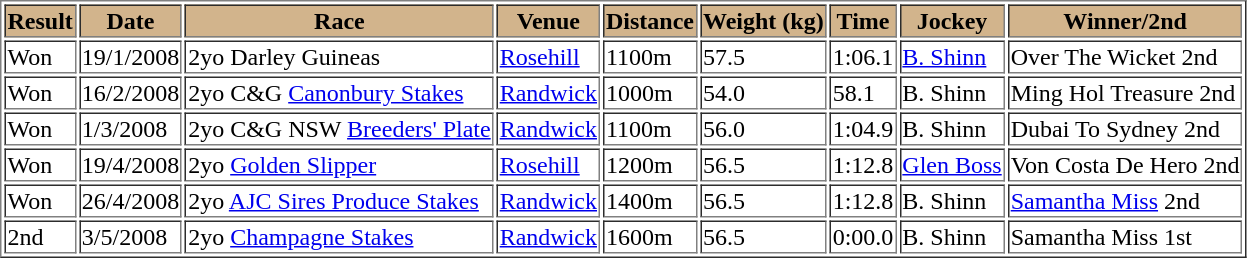<table border="1">
<tr style="background:#d2b48c; color:black">
<th>Result</th>
<th>Date</th>
<th>Race</th>
<th>Venue</th>
<th>Distance</th>
<th>Weight (kg)</th>
<th>Time</th>
<th>Jockey</th>
<th>Winner/2nd</th>
</tr>
<tr>
<td>Won</td>
<td>19/1/2008</td>
<td>2yo Darley Guineas</td>
<td><a href='#'>Rosehill</a></td>
<td>1100m</td>
<td>57.5</td>
<td>1:06.1</td>
<td><a href='#'>B. Shinn</a></td>
<td>Over The Wicket 2nd</td>
</tr>
<tr>
<td>Won</td>
<td>16/2/2008</td>
<td>2yo C&G <a href='#'>Canonbury Stakes</a></td>
<td><a href='#'>Randwick</a></td>
<td>1000m</td>
<td>54.0</td>
<td>58.1</td>
<td>B. Shinn</td>
<td>Ming Hol Treasure 2nd</td>
</tr>
<tr>
<td>Won</td>
<td>1/3/2008</td>
<td>2yo C&G NSW <a href='#'>Breeders' Plate</a></td>
<td><a href='#'>Randwick</a></td>
<td>1100m</td>
<td>56.0</td>
<td>1:04.9</td>
<td>B. Shinn</td>
<td>Dubai To Sydney 2nd</td>
</tr>
<tr>
<td>Won</td>
<td>19/4/2008</td>
<td>2yo <a href='#'>Golden Slipper</a></td>
<td><a href='#'>Rosehill</a></td>
<td>1200m</td>
<td>56.5</td>
<td>1:12.8</td>
<td><a href='#'>Glen Boss</a></td>
<td>Von Costa De Hero 2nd</td>
</tr>
<tr>
<td>Won</td>
<td>26/4/2008</td>
<td>2yo <a href='#'>AJC Sires Produce Stakes</a></td>
<td><a href='#'>Randwick</a></td>
<td>1400m</td>
<td>56.5</td>
<td>1:12.8</td>
<td>B. Shinn</td>
<td><a href='#'>Samantha Miss</a> 2nd</td>
</tr>
<tr>
<td>2nd</td>
<td>3/5/2008</td>
<td>2yo <a href='#'>Champagne Stakes</a></td>
<td><a href='#'>Randwick</a></td>
<td>1600m</td>
<td>56.5</td>
<td>0:00.0</td>
<td>B. Shinn</td>
<td>Samantha Miss 1st</td>
</tr>
</table>
